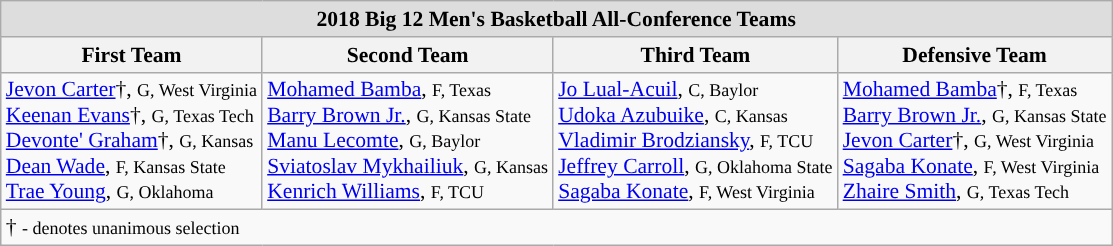<table class="wikitable" style="white-space:nowrap; font-size:90%;">
<tr>
<td colspan="7" style="text-align:center; background:#ddd;"><strong>2018 Big 12 Men's Basketball All-Conference Teams</strong></td>
</tr>
<tr>
<th>First Team</th>
<th>Second Team</th>
<th>Third Team</th>
<th>Defensive Team</th>
</tr>
<tr>
<td><a href='#'>Jevon Carter</a>†, <small>G, West Virginia</small><br><a href='#'>Keenan Evans</a>†, <small>G, Texas Tech</small><br><a href='#'>Devonte' Graham</a>†, <small>G, Kansas</small><br><a href='#'>Dean Wade</a>, <small>F, Kansas State</small><br><a href='#'>Trae Young</a>, <small>G, Oklahoma</small><br></td>
<td><a href='#'>Mohamed Bamba</a>, <small>F, Texas</small><br><a href='#'>Barry Brown Jr.</a>, <small>G, Kansas State</small><br><a href='#'>Manu Lecomte</a>, <small>G, Baylor</small><br><a href='#'>Sviatoslav Mykhailiuk</a>, <small>G, Kansas</small><br><a href='#'>Kenrich Williams</a>, <small>F, TCU</small></td>
<td><a href='#'>Jo Lual-Acuil</a>, <small>C, Baylor</small><br><a href='#'>Udoka Azubuike</a>, <small>C, Kansas</small><br><a href='#'>Vladimir Brodziansky</a>, <small>F, TCU</small><br><a href='#'>Jeffrey Carroll</a>, <small>G, Oklahoma State</small><br><a href='#'>Sagaba Konate</a>, <small>F, West Virginia</small></td>
<td><a href='#'>Mohamed Bamba</a>†, <small>F, Texas</small><br><a href='#'>Barry Brown Jr.</a>, <small>G, Kansas State</small><br><a href='#'>Jevon Carter</a>†, <small>G, West Virginia</small><br><a href='#'>Sagaba Konate</a>, <small>F, West Virginia</small><br><a href='#'>Zhaire Smith</a>, <small>G, Texas Tech</small></td>
</tr>
<tr>
<td colspan="5" style="text-align:left;">† <small>- denotes unanimous selection</small></td>
</tr>
</table>
